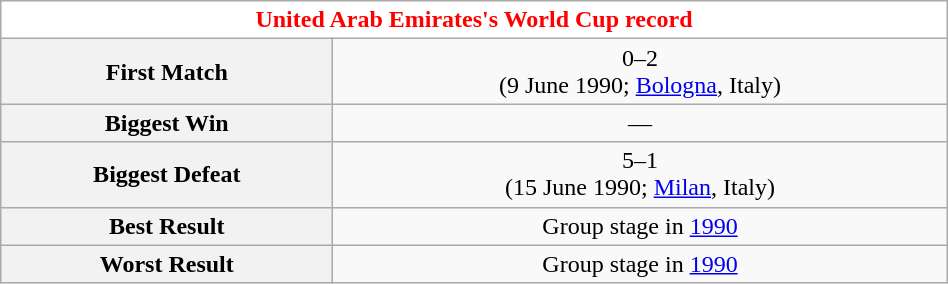<table class="wikitable collapsible collapsed" style="width:50%; text-align:center;">
<tr>
<th style="background:white;color:red;" colspan="6"><strong>United Arab Emirates's World Cup record</strong></th>
</tr>
<tr>
<th>First Match</th>
<td> 0–2  <br>(9 June 1990; <a href='#'>Bologna</a>, Italy)</td>
</tr>
<tr>
<th>Biggest Win</th>
<td align=center>—</td>
</tr>
<tr>
<th>Biggest Defeat</th>
<td> 5–1 <br> (15 June 1990; <a href='#'>Milan</a>, Italy)</td>
</tr>
<tr>
<th>Best Result</th>
<td>Group stage in <a href='#'>1990</a></td>
</tr>
<tr>
<th>Worst Result</th>
<td>Group stage in <a href='#'>1990</a></td>
</tr>
</table>
